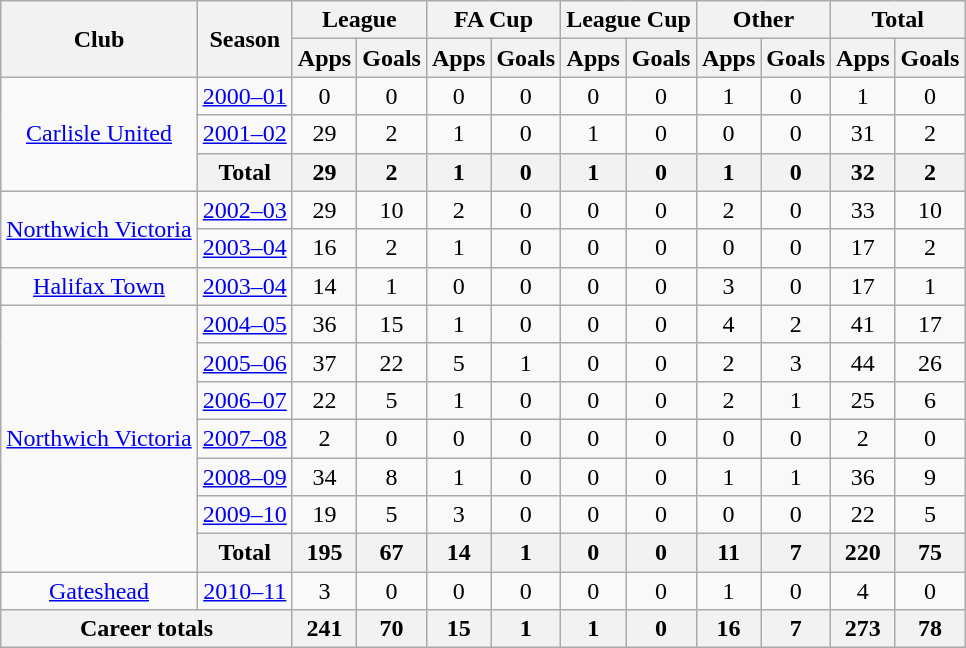<table class="wikitable" style="text-align: center;">
<tr>
<th rowspan="2">Club</th>
<th rowspan="2">Season</th>
<th colspan="2">League</th>
<th colspan="2">FA Cup</th>
<th colspan="2">League Cup</th>
<th colspan="2">Other</th>
<th colspan="2">Total</th>
</tr>
<tr>
<th>Apps</th>
<th>Goals</th>
<th>Apps</th>
<th>Goals</th>
<th>Apps</th>
<th>Goals</th>
<th>Apps</th>
<th>Goals</th>
<th>Apps</th>
<th>Goals</th>
</tr>
<tr>
<td rowspan="3" valign="center"><a href='#'>Carlisle United</a></td>
<td><a href='#'>2000–01</a></td>
<td>0</td>
<td>0</td>
<td>0</td>
<td>0</td>
<td>0</td>
<td>0</td>
<td>1</td>
<td>0</td>
<td>1</td>
<td>0</td>
</tr>
<tr>
<td><a href='#'>2001–02</a></td>
<td>29</td>
<td>2</td>
<td>1</td>
<td>0</td>
<td>1</td>
<td>0</td>
<td>0</td>
<td>0</td>
<td>31</td>
<td>2</td>
</tr>
<tr>
<th>Total</th>
<th>29</th>
<th>2</th>
<th>1</th>
<th>0</th>
<th>1</th>
<th>0</th>
<th>1</th>
<th>0</th>
<th>32</th>
<th>2</th>
</tr>
<tr>
<td rowspan="2" valign="center"><a href='#'>Northwich Victoria</a></td>
<td><a href='#'>2002–03</a></td>
<td>29</td>
<td>10</td>
<td>2</td>
<td>0</td>
<td>0</td>
<td>0</td>
<td>2</td>
<td>0</td>
<td>33</td>
<td>10</td>
</tr>
<tr>
<td><a href='#'>2003–04</a></td>
<td>16</td>
<td>2</td>
<td>1</td>
<td>0</td>
<td>0</td>
<td>0</td>
<td>0</td>
<td>0</td>
<td>17</td>
<td>2</td>
</tr>
<tr>
<td rowspan="1" valign="center"><a href='#'>Halifax Town</a></td>
<td><a href='#'>2003–04</a></td>
<td>14</td>
<td>1</td>
<td>0</td>
<td>0</td>
<td>0</td>
<td>0</td>
<td>3</td>
<td>0</td>
<td>17</td>
<td>1</td>
</tr>
<tr>
<td rowspan="7" valign="center"><a href='#'>Northwich Victoria</a></td>
<td><a href='#'>2004–05</a></td>
<td>36</td>
<td>15</td>
<td>1</td>
<td>0</td>
<td>0</td>
<td>0</td>
<td>4</td>
<td>2</td>
<td>41</td>
<td>17</td>
</tr>
<tr>
<td><a href='#'>2005–06</a></td>
<td>37</td>
<td>22</td>
<td>5</td>
<td>1</td>
<td>0</td>
<td>0</td>
<td>2</td>
<td>3</td>
<td>44</td>
<td>26</td>
</tr>
<tr>
<td><a href='#'>2006–07</a></td>
<td>22</td>
<td>5</td>
<td>1</td>
<td>0</td>
<td>0</td>
<td>0</td>
<td>2</td>
<td>1</td>
<td>25</td>
<td>6</td>
</tr>
<tr>
<td><a href='#'>2007–08</a></td>
<td>2</td>
<td>0</td>
<td>0</td>
<td>0</td>
<td>0</td>
<td>0</td>
<td>0</td>
<td>0</td>
<td>2</td>
<td>0</td>
</tr>
<tr>
<td><a href='#'>2008–09</a></td>
<td>34</td>
<td>8</td>
<td>1</td>
<td>0</td>
<td>0</td>
<td>0</td>
<td>1</td>
<td>1</td>
<td>36</td>
<td>9</td>
</tr>
<tr>
<td><a href='#'>2009–10</a></td>
<td>19</td>
<td>5</td>
<td>3</td>
<td>0</td>
<td>0</td>
<td>0</td>
<td>0</td>
<td>0</td>
<td>22</td>
<td>5</td>
</tr>
<tr>
<th>Total</th>
<th>195</th>
<th>67</th>
<th>14</th>
<th>1</th>
<th>0</th>
<th>0</th>
<th>11</th>
<th>7</th>
<th>220</th>
<th>75</th>
</tr>
<tr>
<td rowspan="1" valign="center"><a href='#'>Gateshead</a></td>
<td><a href='#'>2010–11</a></td>
<td>3</td>
<td>0</td>
<td>0</td>
<td>0</td>
<td>0</td>
<td>0</td>
<td>1</td>
<td>0</td>
<td>4</td>
<td>0</td>
</tr>
<tr>
<th colspan="2">Career totals</th>
<th>241</th>
<th>70</th>
<th>15</th>
<th>1</th>
<th>1</th>
<th>0</th>
<th>16</th>
<th>7</th>
<th>273</th>
<th>78</th>
</tr>
</table>
